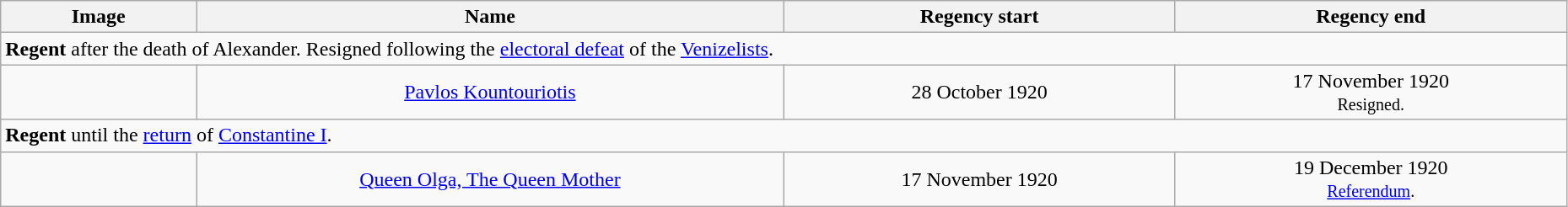<table width=98% class="wikitable">
<tr>
<th width=10%>Image</th>
<th width=30%>Name</th>
<th width=20%>Regency start</th>
<th width=20%>Regency end</th>
</tr>
<tr>
<td width="100%" height="4" colspan="4"><strong>Regent</strong> after the death of Alexander. Resigned following the <a href='#'>electoral defeat</a> of the <a href='#'>Venizelists</a>.</td>
</tr>
<tr>
<td align="center"></td>
<td align="center"><a href='#'>Pavlos Kountouriotis</a></td>
<td align="center">28 October 1920</td>
<td align="center">17 November 1920<br><small>Resigned.</small></td>
</tr>
<tr>
<td width="100%" height="4" colspan="4"><strong>Regent</strong> until the <a href='#'>return</a> of <a href='#'>Constantine I</a>.</td>
</tr>
<tr>
<td align="center"></td>
<td align="center"><a href='#'>Queen Olga, The Queen Mother</a></td>
<td align="center">17 November 1920</td>
<td align="center">19 December 1920<br><small><a href='#'>Referendum</a>.</small></td>
</tr>
</table>
